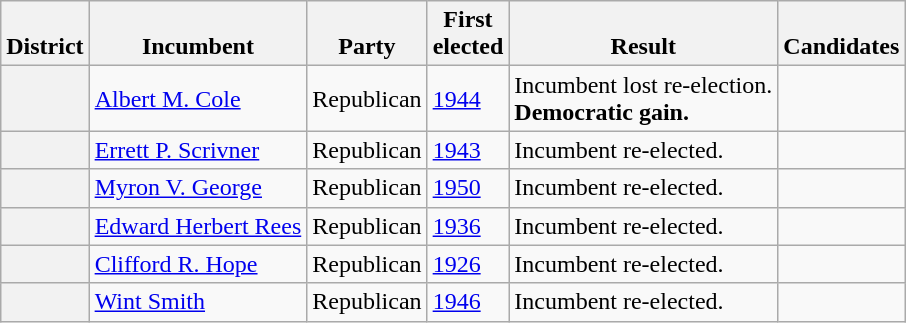<table class=wikitable>
<tr valign=bottom>
<th>District</th>
<th>Incumbent</th>
<th>Party</th>
<th>First<br>elected</th>
<th>Result</th>
<th>Candidates</th>
</tr>
<tr>
<th></th>
<td><a href='#'>Albert M. Cole</a></td>
<td>Republican</td>
<td><a href='#'>1944</a></td>
<td>Incumbent lost re-election.<br><strong>Democratic gain.</strong></td>
<td nowrap></td>
</tr>
<tr>
<th></th>
<td><a href='#'>Errett P. Scrivner</a></td>
<td>Republican</td>
<td><a href='#'>1943</a></td>
<td>Incumbent re-elected.</td>
<td nowrap></td>
</tr>
<tr>
<th></th>
<td><a href='#'>Myron V. George</a></td>
<td>Republican</td>
<td><a href='#'>1950</a></td>
<td>Incumbent re-elected.</td>
<td nowrap></td>
</tr>
<tr>
<th></th>
<td><a href='#'>Edward Herbert Rees</a></td>
<td>Republican</td>
<td><a href='#'>1936</a></td>
<td>Incumbent re-elected.</td>
<td nowrap></td>
</tr>
<tr>
<th></th>
<td><a href='#'>Clifford R. Hope</a></td>
<td>Republican</td>
<td><a href='#'>1926</a></td>
<td>Incumbent re-elected.</td>
<td nowrap></td>
</tr>
<tr>
<th></th>
<td><a href='#'>Wint Smith</a></td>
<td>Republican</td>
<td><a href='#'>1946</a></td>
<td>Incumbent re-elected.</td>
<td nowrap></td>
</tr>
</table>
